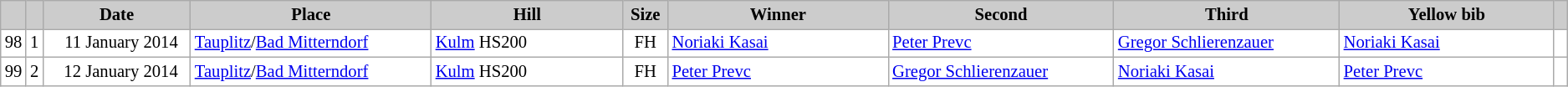<table class="wikitable plainrowheaders" style="background:#fff; font-size:86%; line-height:16px; border:gray solid 1px; border-collapse:collapse;">
<tr style="background:#ccc; text-align:center;">
<th scope="col" style="background:#ccc; width=10 px;"></th>
<th scope="col" style="background:#ccc; width=10 px;"></th>
<th scope="col" style="background:#ccc; width:120px;">Date</th>
<th scope="col" style="background:#ccc; width:200px;">Place</th>
<th scope="col" style="background:#ccc; width:160px;">Hill</th>
<th scope="col" style="background:#ccc; width:30px;">Size</th>
<th scope="col" style="background:#ccc; width:185px;">Winner</th>
<th scope="col" style="background:#ccc; width:185px;">Second</th>
<th scope="col" style="background:#ccc; width:185px;">Third</th>
<th scope="col" style="background:#ccc; width:180px;">Yellow bib</th>
<th scope="col" style="background:#ccc; width:5px;"></th>
</tr>
<tr>
<td align=center>98</td>
<td align=center>1</td>
<td align=right>11 January 2014  </td>
<td> <a href='#'>Tauplitz</a>/<a href='#'>Bad Mitterndorf</a></td>
<td><a href='#'>Kulm</a> HS200</td>
<td align=center>FH</td>
<td> <a href='#'>Noriaki Kasai</a></td>
<td> <a href='#'>Peter Prevc</a></td>
<td> <a href='#'>Gregor Schlierenzauer</a></td>
<td> <a href='#'>Noriaki Kasai</a></td>
<td></td>
</tr>
<tr>
<td align=center>99</td>
<td align=center>2</td>
<td align=right>12 January 2014  </td>
<td> <a href='#'>Tauplitz</a>/<a href='#'>Bad Mitterndorf</a></td>
<td><a href='#'>Kulm</a> HS200</td>
<td align=center>FH</td>
<td> <a href='#'>Peter Prevc</a></td>
<td> <a href='#'>Gregor Schlierenzauer</a></td>
<td> <a href='#'>Noriaki Kasai</a></td>
<td> <a href='#'>Peter Prevc</a></td>
<td></td>
</tr>
</table>
